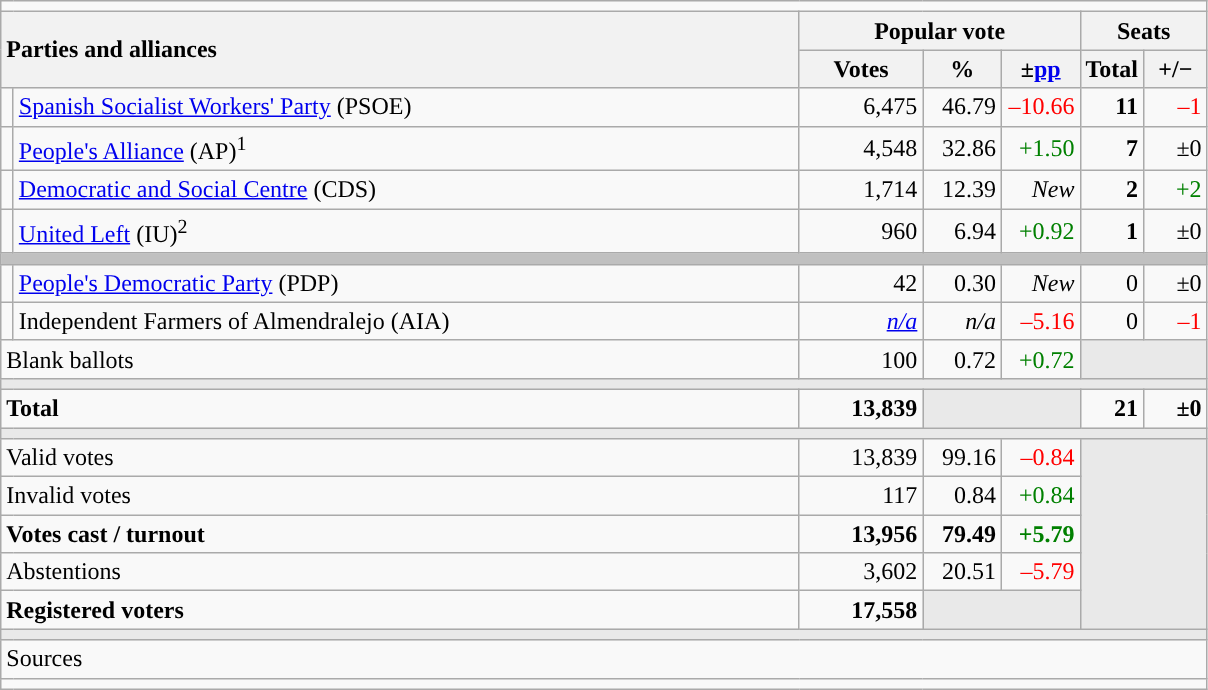<table class="wikitable" style="text-align:right;">
<tr>
<td colspan="7"></td>
</tr>
<tr>
<th style="text-align:left;" rowspan="2" colspan="2" width="525">Parties and alliances</th>
<th colspan="3">Popular vote</th>
<th colspan="2">Seats</th>
</tr>
<tr>
<th width="75">Votes</th>
<th width="45">%</th>
<th width="45">±<a href='#'>pp</a></th>
<th width="35">Total</th>
<th width="35">+/−</th>
</tr>
<tr>
<td width="1" style="color:inherit;background:"></td>
<td align="left"><a href='#'>Spanish Socialist Workers' Party</a> (PSOE)</td>
<td>6,475</td>
<td>46.79</td>
<td style="color:red;">–10.66</td>
<td><strong>11</strong></td>
<td style="color:red;">–1</td>
</tr>
<tr>
<td style="color:inherit;background:"></td>
<td align="left"><a href='#'>People's Alliance</a> (AP)<sup>1</sup></td>
<td>4,548</td>
<td>32.86</td>
<td style="color:green;">+1.50</td>
<td><strong>7</strong></td>
<td>±0</td>
</tr>
<tr>
<td style="color:inherit;background:"></td>
<td align="left"><a href='#'>Democratic and Social Centre</a> (CDS)</td>
<td>1,714</td>
<td>12.39</td>
<td><em>New</em></td>
<td><strong>2</strong></td>
<td style="color:green;">+2</td>
</tr>
<tr>
<td style="color:inherit;background:"></td>
<td align="left"><a href='#'>United Left</a> (IU)<sup>2</sup></td>
<td>960</td>
<td>6.94</td>
<td style="color:green;">+0.92</td>
<td><strong>1</strong></td>
<td>±0</td>
</tr>
<tr>
<td colspan="7" bgcolor="#C0C0C0"></td>
</tr>
<tr>
<td style="color:inherit;background:"></td>
<td align="left"><a href='#'>People's Democratic Party</a> (PDP)</td>
<td>42</td>
<td>0.30</td>
<td><em>New</em></td>
<td>0</td>
<td>±0</td>
</tr>
<tr>
<td style="color:inherit;background:"></td>
<td align="left">Independent Farmers of Almendralejo (AIA)</td>
<td><em><a href='#'>n/a</a></em></td>
<td><em>n/a</em></td>
<td style="color:red;">–5.16</td>
<td>0</td>
<td style="color:red;">–1</td>
</tr>
<tr>
<td align="left" colspan="2">Blank ballots</td>
<td>100</td>
<td>0.72</td>
<td style="color:green;">+0.72</td>
<td bgcolor="#E9E9E9" colspan="2"></td>
</tr>
<tr>
<td colspan="7" bgcolor="#E9E9E9"></td>
</tr>
<tr style="font-weight:bold;">
<td align="left" colspan="2">Total</td>
<td>13,839</td>
<td bgcolor="#E9E9E9" colspan="2"></td>
<td>21</td>
<td>±0</td>
</tr>
<tr>
<td colspan="7" bgcolor="#E9E9E9"></td>
</tr>
<tr>
<td align="left" colspan="2">Valid votes</td>
<td>13,839</td>
<td>99.16</td>
<td style="color:red;">–0.84</td>
<td bgcolor="#E9E9E9" colspan="2" rowspan="5"></td>
</tr>
<tr>
<td align="left" colspan="2">Invalid votes</td>
<td>117</td>
<td>0.84</td>
<td style="color:green;">+0.84</td>
</tr>
<tr style="font-weight:bold;">
<td align="left" colspan="2">Votes cast / turnout</td>
<td>13,956</td>
<td>79.49</td>
<td style="color:green;">+5.79</td>
</tr>
<tr>
<td align="left" colspan="2">Abstentions</td>
<td>3,602</td>
<td>20.51</td>
<td style="color:red;">–5.79</td>
</tr>
<tr style="font-weight:bold;">
<td align="left" colspan="2">Registered voters</td>
<td>17,558</td>
<td bgcolor="#E9E9E9" colspan="2"></td>
</tr>
<tr>
<td colspan="7" bgcolor="#E9E9E9"></td>
</tr>
<tr>
<td align="left" colspan="7">Sources</td>
</tr>
<tr>
<td colspan="7" style="text-align:left; max-width:790px;"></td>
</tr>
</table>
